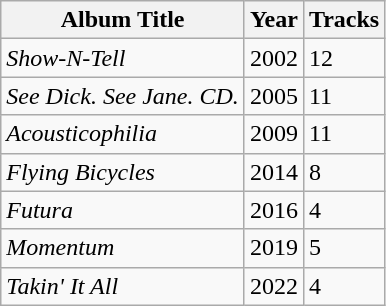<table class="wikitable">
<tr>
<th>Album Title</th>
<th>Year</th>
<th>Tracks</th>
</tr>
<tr>
<td><em>Show-N-Tell</em></td>
<td>2002</td>
<td>12</td>
</tr>
<tr>
<td><em>See Dick. See Jane. CD.</em></td>
<td>2005</td>
<td>11</td>
</tr>
<tr>
<td><em>Acousticophilia</em></td>
<td>2009</td>
<td>11</td>
</tr>
<tr>
<td><em>Flying Bicycles</em></td>
<td>2014</td>
<td>8</td>
</tr>
<tr>
<td><em>Futura</em></td>
<td>2016</td>
<td>4</td>
</tr>
<tr>
<td><em>Momentum</em></td>
<td>2019</td>
<td>5</td>
</tr>
<tr>
<td><em>Takin' It All</em></td>
<td>2022</td>
<td>4</td>
</tr>
</table>
